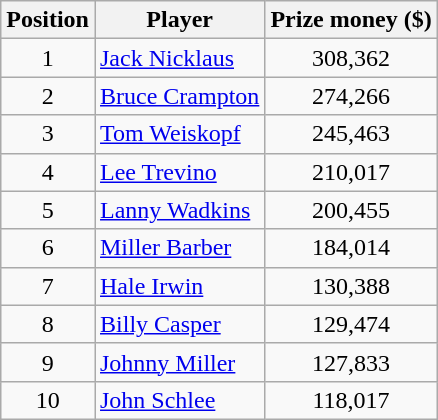<table class="wikitable">
<tr>
<th>Position</th>
<th>Player</th>
<th>Prize money ($)</th>
</tr>
<tr>
<td align=center>1</td>
<td> <a href='#'>Jack Nicklaus</a></td>
<td align=center>308,362</td>
</tr>
<tr>
<td align=center>2</td>
<td> <a href='#'>Bruce Crampton</a></td>
<td align=center>274,266</td>
</tr>
<tr>
<td align=center>3</td>
<td> <a href='#'>Tom Weiskopf</a></td>
<td align=center>245,463</td>
</tr>
<tr>
<td align=center>4</td>
<td> <a href='#'>Lee Trevino</a></td>
<td align=center>210,017</td>
</tr>
<tr>
<td align=center>5</td>
<td> <a href='#'>Lanny Wadkins</a></td>
<td align=center>200,455</td>
</tr>
<tr>
<td align=center>6</td>
<td> <a href='#'>Miller Barber</a></td>
<td align=center>184,014</td>
</tr>
<tr>
<td align=center>7</td>
<td> <a href='#'>Hale Irwin</a></td>
<td align=center>130,388</td>
</tr>
<tr>
<td align=center>8</td>
<td> <a href='#'>Billy Casper</a></td>
<td align=center>129,474</td>
</tr>
<tr>
<td align=center>9</td>
<td> <a href='#'>Johnny Miller</a></td>
<td align=center>127,833</td>
</tr>
<tr>
<td align=center>10</td>
<td> <a href='#'>John Schlee</a></td>
<td align=center>118,017</td>
</tr>
</table>
